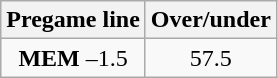<table class="wikitable">
<tr align="center">
<th style=>Pregame line</th>
<th style=>Over/under</th>
</tr>
<tr align="center">
<td><strong>MEM</strong> –1.5</td>
<td>57.5</td>
</tr>
</table>
